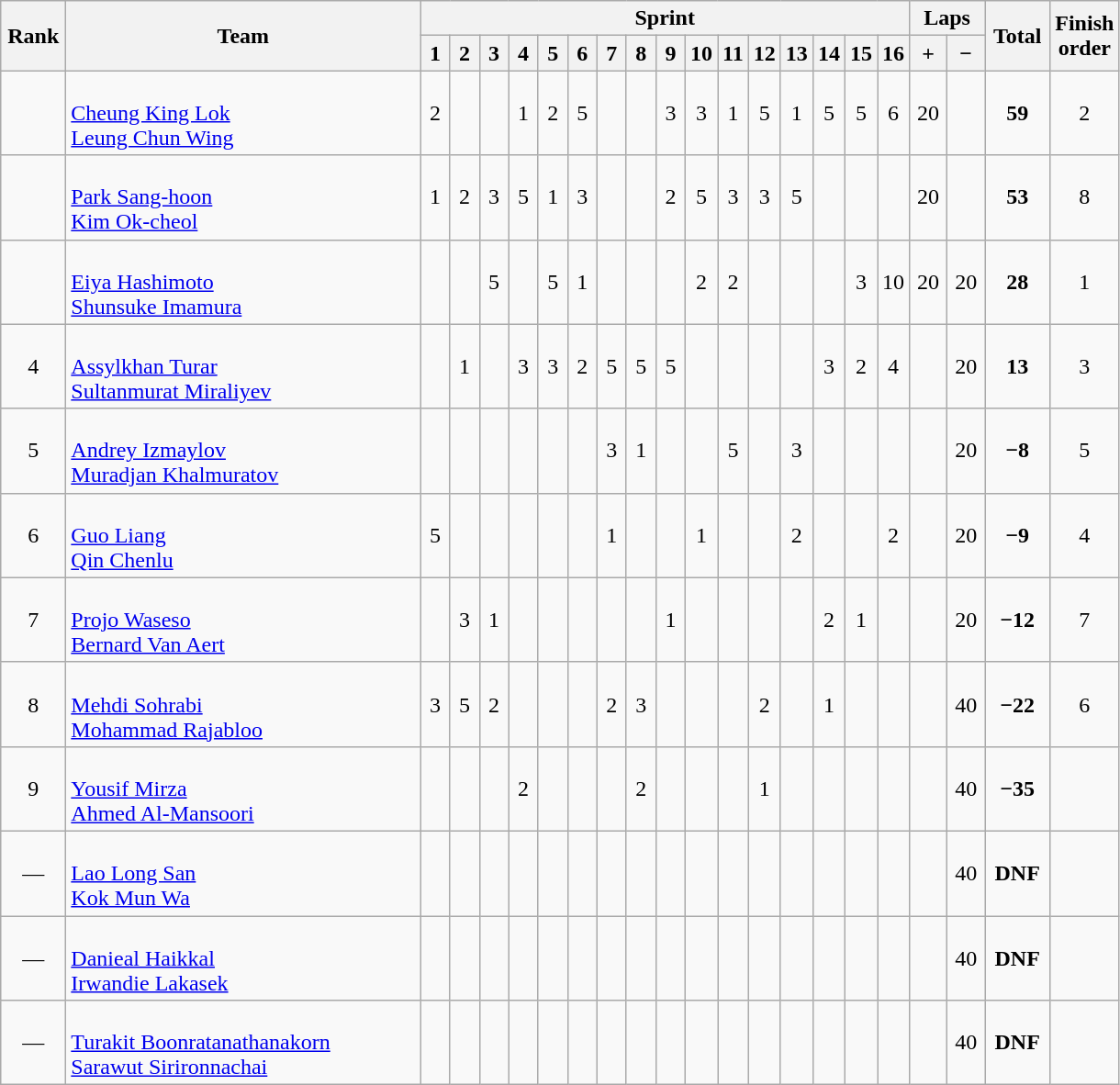<table class="wikitable" style="text-align:center">
<tr>
<th rowspan=2 width=40>Rank</th>
<th rowspan=2 width=250>Team</th>
<th colspan=16>Sprint</th>
<th colspan=2>Laps</th>
<th rowspan=2 width=40>Total</th>
<th rowspan=2 width=40>Finish order</th>
</tr>
<tr>
<th width=14>1</th>
<th width=14>2</th>
<th width=14>3</th>
<th width=14>4</th>
<th width=14>5</th>
<th width=14>6</th>
<th width=14>7</th>
<th width=14>8</th>
<th width=14>9</th>
<th width=14>10</th>
<th width=14>11</th>
<th width=14>12</th>
<th width=14>13</th>
<th width=14>14</th>
<th width=14>15</th>
<th width=14>16</th>
<th width=20>+</th>
<th width=20>−</th>
</tr>
<tr>
<td></td>
<td align="left"><br><a href='#'>Cheung King Lok</a><br><a href='#'>Leung Chun Wing</a></td>
<td>2</td>
<td></td>
<td></td>
<td>1</td>
<td>2</td>
<td>5</td>
<td></td>
<td></td>
<td>3</td>
<td>3</td>
<td>1</td>
<td>5</td>
<td>1</td>
<td>5</td>
<td>5</td>
<td>6</td>
<td>20</td>
<td></td>
<td><strong>59</strong></td>
<td>2</td>
</tr>
<tr>
<td></td>
<td align="left"><br><a href='#'>Park Sang-hoon</a><br><a href='#'>Kim Ok-cheol</a></td>
<td>1</td>
<td>2</td>
<td>3</td>
<td>5</td>
<td>1</td>
<td>3</td>
<td></td>
<td></td>
<td>2</td>
<td>5</td>
<td>3</td>
<td>3</td>
<td>5</td>
<td></td>
<td></td>
<td></td>
<td>20</td>
<td></td>
<td><strong>53</strong></td>
<td>8</td>
</tr>
<tr>
<td></td>
<td align="left"><br><a href='#'>Eiya Hashimoto</a><br><a href='#'>Shunsuke Imamura</a></td>
<td></td>
<td></td>
<td>5</td>
<td></td>
<td>5</td>
<td>1</td>
<td></td>
<td></td>
<td></td>
<td>2</td>
<td>2</td>
<td></td>
<td></td>
<td></td>
<td>3</td>
<td>10</td>
<td>20</td>
<td>20</td>
<td><strong>28</strong></td>
<td>1</td>
</tr>
<tr>
<td>4</td>
<td align="left"><br><a href='#'>Assylkhan Turar</a><br><a href='#'>Sultanmurat Miraliyev</a></td>
<td></td>
<td>1</td>
<td></td>
<td>3</td>
<td>3</td>
<td>2</td>
<td>5</td>
<td>5</td>
<td>5</td>
<td></td>
<td></td>
<td></td>
<td></td>
<td>3</td>
<td>2</td>
<td>4</td>
<td></td>
<td>20</td>
<td><strong>13</strong></td>
<td>3</td>
</tr>
<tr>
<td>5</td>
<td align="left"><br><a href='#'>Andrey Izmaylov</a><br><a href='#'>Muradjan Khalmuratov</a></td>
<td></td>
<td></td>
<td></td>
<td></td>
<td></td>
<td></td>
<td>3</td>
<td>1</td>
<td></td>
<td></td>
<td>5</td>
<td></td>
<td>3</td>
<td></td>
<td></td>
<td></td>
<td></td>
<td>20</td>
<td><strong>−8</strong></td>
<td>5</td>
</tr>
<tr>
<td>6</td>
<td align="left"><br><a href='#'>Guo Liang</a><br><a href='#'>Qin Chenlu</a></td>
<td>5</td>
<td></td>
<td></td>
<td></td>
<td></td>
<td></td>
<td>1</td>
<td></td>
<td></td>
<td>1</td>
<td></td>
<td></td>
<td>2</td>
<td></td>
<td></td>
<td>2</td>
<td></td>
<td>20</td>
<td><strong>−9</strong></td>
<td>4</td>
</tr>
<tr>
<td>7</td>
<td align="left"><br><a href='#'>Projo Waseso</a><br><a href='#'>Bernard Van Aert</a></td>
<td></td>
<td>3</td>
<td>1</td>
<td></td>
<td></td>
<td></td>
<td></td>
<td></td>
<td>1</td>
<td></td>
<td></td>
<td></td>
<td></td>
<td>2</td>
<td>1</td>
<td></td>
<td></td>
<td>20</td>
<td><strong>−12</strong></td>
<td>7</td>
</tr>
<tr>
<td>8</td>
<td align="left"><br><a href='#'>Mehdi Sohrabi</a><br><a href='#'>Mohammad Rajabloo</a></td>
<td>3</td>
<td>5</td>
<td>2</td>
<td></td>
<td></td>
<td></td>
<td>2</td>
<td>3</td>
<td></td>
<td></td>
<td></td>
<td>2</td>
<td></td>
<td>1</td>
<td></td>
<td></td>
<td></td>
<td>40</td>
<td><strong>−22</strong></td>
<td>6</td>
</tr>
<tr>
<td>9</td>
<td align="left"><br><a href='#'>Yousif Mirza</a><br><a href='#'>Ahmed Al-Mansoori</a></td>
<td></td>
<td></td>
<td></td>
<td>2</td>
<td></td>
<td></td>
<td></td>
<td>2</td>
<td></td>
<td></td>
<td></td>
<td>1</td>
<td></td>
<td></td>
<td></td>
<td></td>
<td></td>
<td>40</td>
<td><strong>−35</strong></td>
<td></td>
</tr>
<tr>
<td>—</td>
<td align="left"><br><a href='#'>Lao Long San</a><br><a href='#'>Kok Mun Wa</a></td>
<td></td>
<td></td>
<td></td>
<td></td>
<td></td>
<td></td>
<td></td>
<td></td>
<td></td>
<td></td>
<td></td>
<td></td>
<td></td>
<td></td>
<td></td>
<td></td>
<td></td>
<td>40</td>
<td><strong>DNF</strong></td>
<td></td>
</tr>
<tr>
<td>—</td>
<td align="left"><br><a href='#'>Danieal Haikkal</a><br><a href='#'>Irwandie Lakasek</a></td>
<td></td>
<td></td>
<td></td>
<td></td>
<td></td>
<td></td>
<td></td>
<td></td>
<td></td>
<td></td>
<td></td>
<td></td>
<td></td>
<td></td>
<td></td>
<td></td>
<td></td>
<td>40</td>
<td><strong>DNF</strong></td>
<td></td>
</tr>
<tr>
<td>—</td>
<td align="left"><br><a href='#'>Turakit Boonratanathanakorn</a><br><a href='#'>Sarawut Sirironnachai</a></td>
<td></td>
<td></td>
<td></td>
<td></td>
<td></td>
<td></td>
<td></td>
<td></td>
<td></td>
<td></td>
<td></td>
<td></td>
<td></td>
<td></td>
<td></td>
<td></td>
<td></td>
<td>40</td>
<td><strong>DNF</strong></td>
<td></td>
</tr>
</table>
